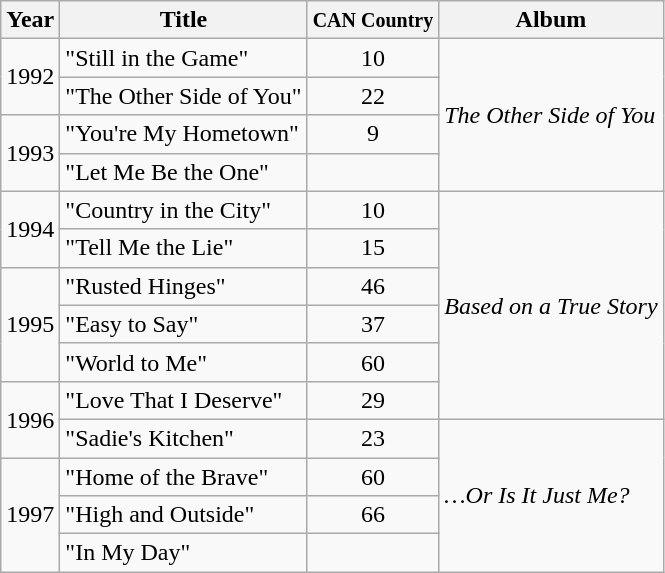<table class="wikitable">
<tr>
<th>Year</th>
<th>Title</th>
<th><small>CAN Country</small></th>
<th>Album</th>
</tr>
<tr>
<td rowspan="2">1992</td>
<td>"Still in the Game"</td>
<td align="center">10</td>
<td rowspan="4"><em>The Other Side of You</em></td>
</tr>
<tr>
<td>"The Other Side of You"</td>
<td align="center">22</td>
</tr>
<tr>
<td rowspan="2">1993</td>
<td>"You're My Hometown"</td>
<td align="center">9</td>
</tr>
<tr>
<td>"Let Me Be the One"</td>
<td></td>
</tr>
<tr>
<td rowspan="2">1994</td>
<td>"Country in the City"</td>
<td align="center">10</td>
<td rowspan="6"><em>Based on a True Story</em></td>
</tr>
<tr>
<td>"Tell Me the Lie"</td>
<td align="center">15</td>
</tr>
<tr>
<td rowspan="3">1995</td>
<td>"Rusted Hinges"</td>
<td align="center">46</td>
</tr>
<tr>
<td>"Easy to Say"</td>
<td align="center">37</td>
</tr>
<tr>
<td>"World to Me"</td>
<td align="center">60</td>
</tr>
<tr>
<td rowspan="2">1996</td>
<td>"Love That I Deserve"</td>
<td align="center">29</td>
</tr>
<tr>
<td>"Sadie's Kitchen"</td>
<td align="center">23</td>
<td rowspan="4"><em>…Or Is It Just Me?</em></td>
</tr>
<tr>
<td rowspan="3">1997</td>
<td>"Home of the Brave"</td>
<td align="center">60</td>
</tr>
<tr>
<td>"High and Outside"</td>
<td align="center">66</td>
</tr>
<tr>
<td>"In My Day"</td>
<td></td>
</tr>
</table>
